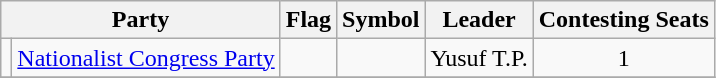<table class="wikitable" style="text-align:center">
<tr>
<th colspan="2">Party</th>
<th>Flag</th>
<th>Symbol</th>
<th>Leader</th>
<th>Contesting Seats</th>
</tr>
<tr>
<td></td>
<td><a href='#'>Nationalist Congress Party</a></td>
<td></td>
<td></td>
<td>Yusuf T.P.</td>
<td>1</td>
</tr>
<tr>
</tr>
</table>
